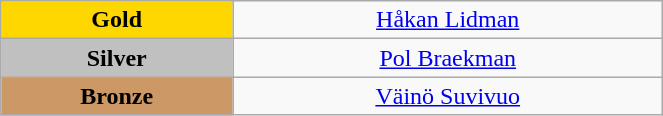<table class="wikitable" style="text-align:center; " width="35%">
<tr>
<td bgcolor="gold"><strong>Gold</strong></td>
<td><a href='#'>Håkan Lidman</a><br>  <small><em></em></small></td>
</tr>
<tr>
<td bgcolor="silver"><strong>Silver</strong></td>
<td><a href='#'>Pol Braekman</a><br>  <small><em></em></small></td>
</tr>
<tr>
<td bgcolor="CC9966"><strong>Bronze</strong></td>
<td><a href='#'>Väinö Suvivuo</a><br>  <small><em></em></small></td>
</tr>
</table>
